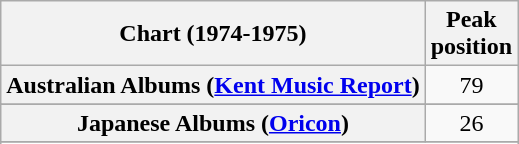<table class="wikitable sortable plainrowheaders">
<tr>
<th>Chart (1974-1975)</th>
<th>Peak<br>position</th>
</tr>
<tr>
<th scope="row">Australian Albums (<a href='#'>Kent Music Report</a>)</th>
<td align="center">79</td>
</tr>
<tr>
</tr>
<tr>
<th scope="row">Japanese Albums (<a href='#'>Oricon</a>)</th>
<td align="center">26</td>
</tr>
<tr>
</tr>
<tr>
</tr>
<tr>
</tr>
</table>
